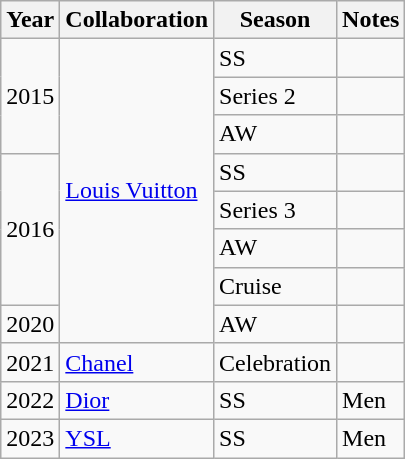<table class="wikitable unsortable">
<tr>
<th>Year</th>
<th>Collaboration</th>
<th>Season</th>
<th>Notes</th>
</tr>
<tr>
<td rowspan="3">2015</td>
<td rowspan="8"><a href='#'>Louis Vuitton</a></td>
<td>SS</td>
<td></td>
</tr>
<tr>
<td>Series 2</td>
<td></td>
</tr>
<tr>
<td>AW</td>
<td></td>
</tr>
<tr>
<td rowspan="4">2016</td>
<td>SS</td>
<td></td>
</tr>
<tr>
<td>Series 3</td>
<td></td>
</tr>
<tr>
<td>AW</td>
<td></td>
</tr>
<tr>
<td>Cruise</td>
<td></td>
</tr>
<tr>
<td>2020</td>
<td>AW</td>
<td></td>
</tr>
<tr>
<td>2021</td>
<td><a href='#'>Chanel</a></td>
<td>Celebration</td>
<td></td>
</tr>
<tr>
<td>2022</td>
<td><a href='#'>Dior</a></td>
<td>SS</td>
<td>Men</td>
</tr>
<tr>
<td>2023</td>
<td><a href='#'>YSL</a></td>
<td>SS</td>
<td>Men</td>
</tr>
</table>
